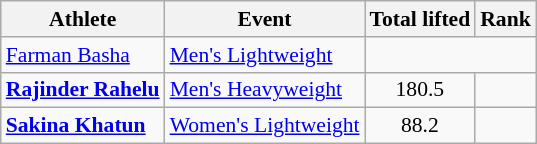<table class=wikitable style="text-align:center; font-size:90%">
<tr>
<th>Athlete</th>
<th>Event</th>
<th>Total lifted</th>
<th>Rank</th>
</tr>
<tr>
<td align=left><a href='#'>Farman Basha</a></td>
<td align=left><a href='#'>Men's Lightweight</a></td>
<td colspan="2"></td>
</tr>
<tr>
<td align=left><strong><a href='#'>Rajinder Rahelu</a></strong></td>
<td align=left><a href='#'>Men's Heavyweight</a></td>
<td>180.5</td>
<td></td>
</tr>
<tr>
<td align=left><strong><a href='#'>Sakina Khatun</a></strong></td>
<td align=left><a href='#'>Women's Lightweight</a></td>
<td>88.2</td>
<td></td>
</tr>
</table>
